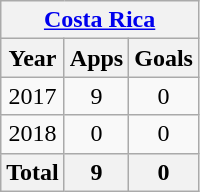<table class="wikitable" style="text-align:center">
<tr>
<th colspan=3><a href='#'>Costa Rica</a></th>
</tr>
<tr>
<th>Year</th>
<th>Apps</th>
<th>Goals</th>
</tr>
<tr>
<td>2017</td>
<td>9</td>
<td>0</td>
</tr>
<tr>
<td>2018</td>
<td>0</td>
<td>0</td>
</tr>
<tr>
<th>Total</th>
<th>9</th>
<th>0</th>
</tr>
</table>
